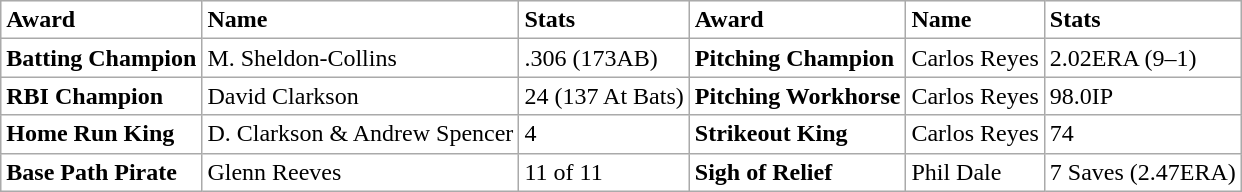<table class="wikitable">
<tr bgcolor="#FFFFFF">
<td><strong>Award</strong></td>
<td><strong>Name</strong></td>
<td><strong>Stats</strong></td>
<td><strong>Award</strong></td>
<td><strong>Name</strong></td>
<td><strong>Stats</strong></td>
</tr>
<tr bgcolor="#FFFFFF">
<td><strong>Batting Champion</strong></td>
<td>M.  Sheldon-Collins</td>
<td>.306 (173AB)</td>
<td><strong>Pitching Champion</strong></td>
<td>Carlos Reyes</td>
<td>2.02ERA (9–1)</td>
</tr>
<tr bgcolor="#FFFFFF">
<td><strong>RBI Champion</strong></td>
<td>David Clarkson</td>
<td>24 (137 At Bats)</td>
<td><strong>Pitching Workhorse</strong></td>
<td>Carlos Reyes</td>
<td>98.0IP</td>
</tr>
<tr bgcolor="#FFFFFF">
<td><strong>Home Run King</strong></td>
<td>D.  Clarkson & Andrew Spencer</td>
<td>4</td>
<td><strong>Strikeout King</strong></td>
<td>Carlos Reyes</td>
<td>74</td>
</tr>
<tr bgcolor="#FFFFFF">
<td><strong>Base Path Pirate</strong></td>
<td>Glenn Reeves</td>
<td>11 of 11</td>
<td><strong>Sigh of Relief</strong></td>
<td>Phil Dale</td>
<td>7 Saves (2.47ERA)</td>
</tr>
</table>
